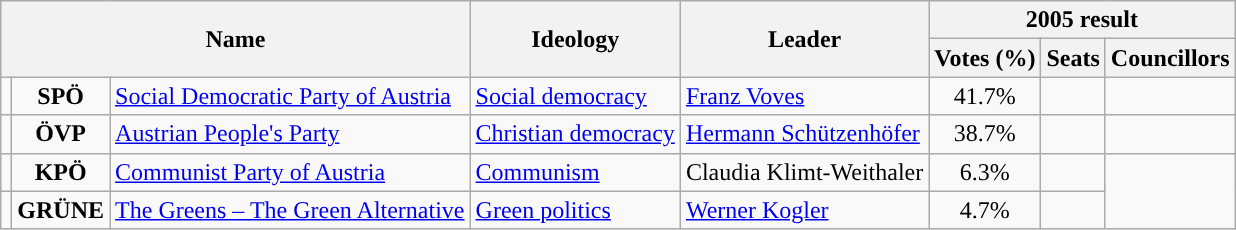<table class="wikitable">
<tr>
<th rowspan="2" colspan="3">Name</th>
<th rowspan="2">Ideology</th>
<th rowspan="2">Leader</th>
<th colspan="3">2005 result</th>
</tr>
<tr>
<th>Votes (%)</th>
<th>Seats</th>
<th>Councillors</th>
</tr>
<tr>
<td style="background:"></td>
<td style="text-align:center;"><strong>SPÖ</strong></td>
<td><a href='#'>Social Democratic Party of Austria</a><br></td>
<td><a href='#'>Social democracy</a></td>
<td><a href='#'>Franz Voves</a></td>
<td style="text-align:center;">41.7%</td>
<td></td>
<td></td>
</tr>
<tr>
<td style="background:"></td>
<td style="text-align:center;"><strong>ÖVP</strong></td>
<td><a href='#'>Austrian People's Party</a><br></td>
<td><a href='#'>Christian democracy</a></td>
<td><a href='#'>Hermann Schützenhöfer</a></td>
<td style="text-align:center;">38.7%</td>
<td></td>
<td></td>
</tr>
<tr>
<td style="background:"></td>
<td style="text-align:center;"><strong>KPÖ</strong></td>
<td><a href='#'>Communist Party of Austria</a><br></td>
<td><a href='#'>Communism</a></td>
<td>Claudia Klimt-Weithaler</td>
<td style="text-align:center;">6.3%</td>
<td></td>
</tr>
<tr>
<td style="background:"></td>
<td style="text-align:center;"><strong>GRÜNE</strong></td>
<td><a href='#'>The Greens – The Green Alternative</a><br></td>
<td><a href='#'>Green politics</a></td>
<td><a href='#'>Werner Kogler</a></td>
<td style="text-align:center;">4.7%</td>
<td></td>
</tr>
</table>
